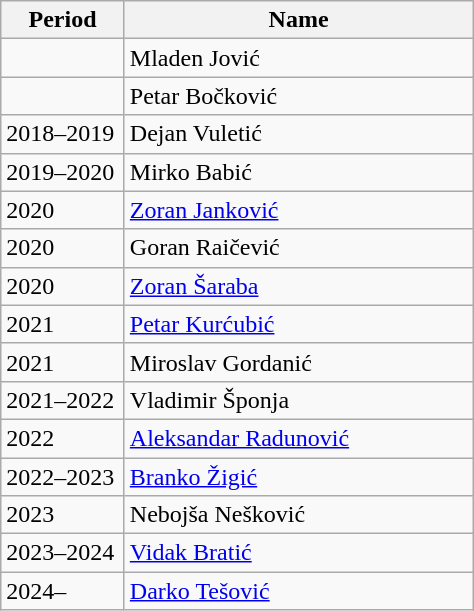<table class="wikitable">
<tr>
<th width="75">Period</th>
<th width="225">Name</th>
</tr>
<tr>
<td></td>
<td> Mladen Jović</td>
</tr>
<tr>
<td></td>
<td> Petar Bočković</td>
</tr>
<tr>
<td>2018–2019</td>
<td> Dejan Vuletić</td>
</tr>
<tr>
<td>2019–2020</td>
<td> Mirko Babić</td>
</tr>
<tr>
<td>2020</td>
<td> <a href='#'>Zoran Janković</a></td>
</tr>
<tr>
<td>2020</td>
<td> Goran Raičević</td>
</tr>
<tr>
<td>2020</td>
<td> <a href='#'>Zoran Šaraba</a></td>
</tr>
<tr>
<td>2021</td>
<td> <a href='#'>Petar Kurćubić</a></td>
</tr>
<tr>
<td>2021</td>
<td> Miroslav Gordanić</td>
</tr>
<tr>
<td>2021–2022</td>
<td> Vladimir Šponja</td>
</tr>
<tr>
<td>2022</td>
<td> <a href='#'>Aleksandar Radunović</a></td>
</tr>
<tr>
<td>2022–2023</td>
<td> <a href='#'>Branko Žigić</a></td>
</tr>
<tr>
<td>2023</td>
<td> Nebojša Nešković</td>
</tr>
<tr>
<td>2023–2024</td>
<td> <a href='#'>Vidak Bratić</a></td>
</tr>
<tr>
<td>2024–</td>
<td> <a href='#'>Darko Tešović</a></td>
</tr>
</table>
